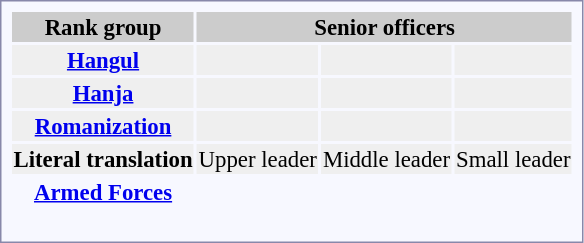<table style="border:1px solid #8888aa; background-color:#f7f8ff; padding:5px; font-size:95%; margin: 0px 12px 12px 0px; text-align:center;">
<tr style="background-color:#CCCCCC;">
<th>Rank group</th>
<th colspan=4>Senior officers</th>
</tr>
<tr style="background:#efefef;">
<th><a href='#'>Hangul</a></th>
<td></td>
<td></td>
<td></td>
</tr>
<tr style="background:#efefef;">
<th><a href='#'>Hanja</a></th>
<td></td>
<td></td>
<td></td>
</tr>
<tr style="background:#efefef;">
<th><a href='#'>Romanization</a></th>
<td></td>
<td></td>
<td></td>
</tr>
<tr style="background:#efefef;">
<th>Literal translation</th>
<td>Upper leader</td>
<td>Middle leader</td>
<td>Small leader</td>
</tr>
<tr>
<td><strong> <a href='#'>Armed Forces</a></strong></td>
<td></td>
<td></td>
<td></td>
</tr>
<tr>
<td><strong></strong></td>
<td></td>
<td></td>
<td></td>
</tr>
<tr>
<td><strong></strong></td>
<td></td>
<td></td>
<td></td>
</tr>
<tr>
<td><strong></strong></td>
<td></td>
<td></td>
<td></td>
</tr>
<tr>
<td><strong></strong></td>
<td></td>
<td></td>
<td></td>
</tr>
</table>
